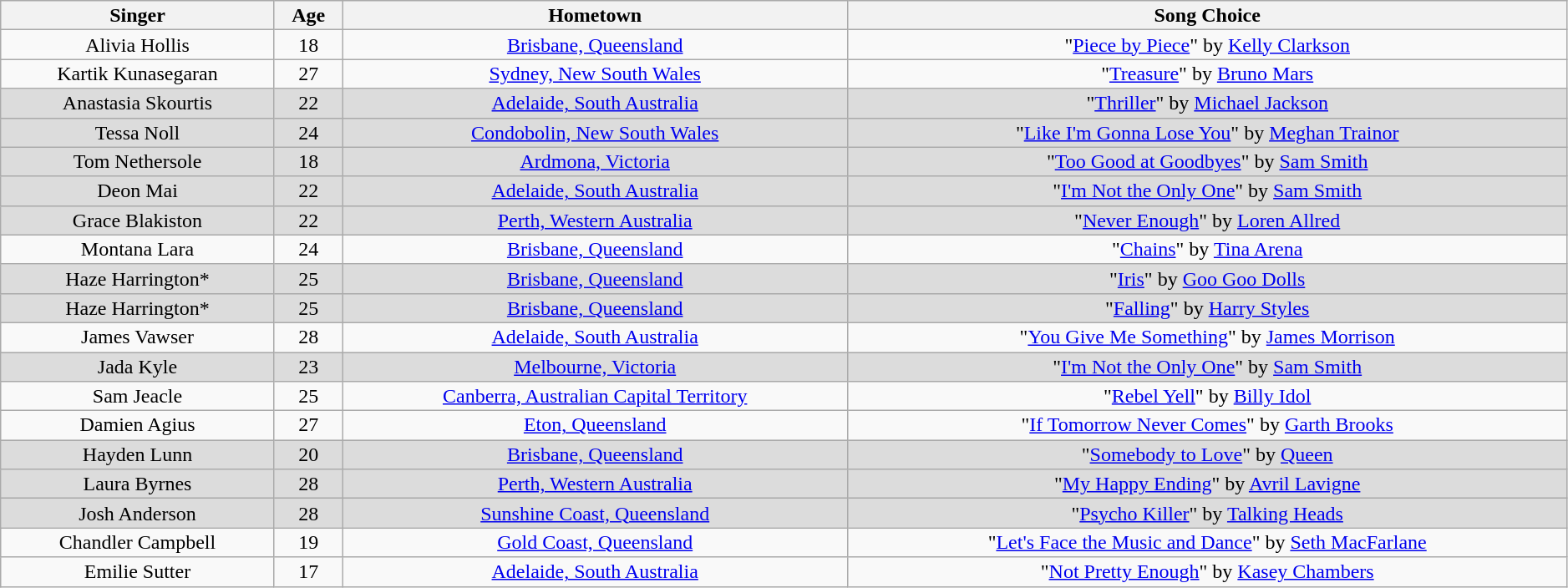<table class="wikitable plainrowheaders" style="text-align:center; line-height:16px; width:99%;">
<tr>
<th scope="col">Singer</th>
<th scope="col">Age</th>
<th scope="col">Hometown</th>
<th scope="col">Song Choice</th>
</tr>
<tr>
<td>Alivia Hollis</td>
<td>18</td>
<td><a href='#'>Brisbane, Queensland</a></td>
<td>"<a href='#'>Piece by Piece</a>" by <a href='#'>Kelly Clarkson</a></td>
</tr>
<tr>
<td>Kartik Kunasegaran</td>
<td>27</td>
<td><a href='#'>Sydney, New South Wales</a></td>
<td>"<a href='#'>Treasure</a>" by <a href='#'>Bruno Mars</a></td>
</tr>
<tr>
<td style="background-color:#dcdcdc">Anastasia Skourtis</td>
<td style="background-color:#dcdcdc">22</td>
<td style="background-color:#dcdcdc"><a href='#'>Adelaide, South Australia</a></td>
<td style="background-color:#dcdcdc">"<a href='#'>Thriller</a>" by <a href='#'>Michael Jackson</a></td>
</tr>
<tr>
<td style="background-color:#dcdcdc">Tessa Noll</td>
<td style="background-color:#dcdcdc">24</td>
<td style="background-color:#dcdcdc"><a href='#'>Condobolin, New South Wales</a></td>
<td style="background-color:#dcdcdc">"<a href='#'>Like I'm Gonna Lose You</a>" by <a href='#'>Meghan Trainor</a></td>
</tr>
<tr>
<td style="background-color:#dcdcdc">Tom Nethersole</td>
<td style="background-color:#dcdcdc">18</td>
<td style="background-color:#dcdcdc"><a href='#'>Ardmona, Victoria</a></td>
<td style="background-color:#dcdcdc">"<a href='#'>Too Good at Goodbyes</a>" by <a href='#'>Sam Smith</a></td>
</tr>
<tr>
<td style="background-color:#dcdcdc">Deon Mai</td>
<td style="background-color:#dcdcdc">22</td>
<td style="background-color:#dcdcdc"><a href='#'>Adelaide, South Australia</a></td>
<td style="background-color:#dcdcdc">"<a href='#'>I'm Not the Only One</a>" by <a href='#'>Sam Smith</a></td>
</tr>
<tr>
<td style="background-color:#dcdcdc">Grace Blakiston</td>
<td style="background-color:#dcdcdc">22</td>
<td style="background-color:#dcdcdc"><a href='#'>Perth, Western Australia</a></td>
<td style="background-color:#dcdcdc">"<a href='#'>Never Enough</a>" by <a href='#'>Loren Allred</a></td>
</tr>
<tr>
<td>Montana Lara</td>
<td>24</td>
<td><a href='#'>Brisbane, Queensland</a></td>
<td>"<a href='#'>Chains</a>" by <a href='#'>Tina Arena</a></td>
</tr>
<tr>
<td style="background-color:#dcdcdc">Haze Harrington*</td>
<td style="background-color:#dcdcdc">25</td>
<td style="background-color:#dcdcdc"><a href='#'>Brisbane, Queensland</a></td>
<td style="background-color:#dcdcdc">"<a href='#'>Iris</a>" by <a href='#'>Goo Goo Dolls</a></td>
</tr>
<tr>
<td style="background-color:#dcdcdc">Haze Harrington*</td>
<td style="background-color:#dcdcdc">25</td>
<td style="background-color:#dcdcdc"><a href='#'>Brisbane, Queensland</a></td>
<td style="background-color:#dcdcdc">"<a href='#'>Falling</a>" by <a href='#'>Harry Styles</a></td>
</tr>
<tr>
<td>James Vawser</td>
<td>28</td>
<td><a href='#'>Adelaide, South Australia</a></td>
<td>"<a href='#'>You Give Me Something</a>" by <a href='#'>James Morrison</a></td>
</tr>
<tr>
<td style="background-color:#dcdcdc">Jada Kyle</td>
<td style="background-color:#dcdcdc">23</td>
<td style="background-color:#dcdcdc"><a href='#'>Melbourne, Victoria</a></td>
<td style="background-color:#dcdcdc">"<a href='#'>I'm Not the Only One</a>" by <a href='#'>Sam Smith</a></td>
</tr>
<tr>
<td>Sam Jeacle</td>
<td>25</td>
<td><a href='#'>Canberra, Australian Capital Territory</a></td>
<td>"<a href='#'>Rebel Yell</a>" by <a href='#'>Billy Idol</a></td>
</tr>
<tr>
<td>Damien Agius</td>
<td>27</td>
<td><a href='#'>Eton, Queensland</a></td>
<td>"<a href='#'>If Tomorrow Never Comes</a>" by <a href='#'>Garth Brooks</a></td>
</tr>
<tr>
<td style="background-color:#dcdcdc">Hayden Lunn</td>
<td style="background-color:#dcdcdc">20</td>
<td style="background-color:#dcdcdc"><a href='#'>Brisbane, Queensland</a></td>
<td style="background-color:#dcdcdc">"<a href='#'>Somebody to Love</a>" by <a href='#'>Queen</a></td>
</tr>
<tr>
<td style="background-color:#dcdcdc">Laura Byrnes</td>
<td style="background-color:#dcdcdc">28</td>
<td style="background-color:#dcdcdc"><a href='#'>Perth, Western Australia</a></td>
<td style="background-color:#dcdcdc">"<a href='#'>My Happy Ending</a>" by <a href='#'>Avril Lavigne</a></td>
</tr>
<tr>
<td style="background-color:#dcdcdc">Josh Anderson</td>
<td style="background-color:#dcdcdc">28</td>
<td style="background-color:#dcdcdc"><a href='#'>Sunshine Coast, Queensland</a></td>
<td style="background-color:#dcdcdc">"<a href='#'>Psycho Killer</a>" by <a href='#'>Talking Heads</a></td>
</tr>
<tr>
<td>Chandler Campbell</td>
<td>19</td>
<td><a href='#'>Gold Coast, Queensland</a></td>
<td>"<a href='#'>Let's Face the Music and Dance</a>" by <a href='#'>Seth MacFarlane</a></td>
</tr>
<tr>
<td>Emilie Sutter</td>
<td>17</td>
<td><a href='#'>Adelaide, South Australia</a></td>
<td>"<a href='#'>Not Pretty Enough</a>" by <a href='#'>Kasey Chambers</a></td>
</tr>
</table>
